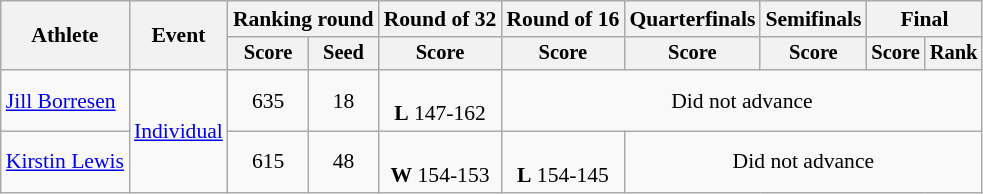<table class="wikitable" style="font-size:90%">
<tr>
<th rowspan="2">Athlete</th>
<th rowspan="2">Event</th>
<th colspan="2">Ranking round</th>
<th colspan="1">Round of 32</th>
<th colspan="1">Round of 16</th>
<th colspan="1">Quarterfinals</th>
<th colspan="1">Semifinals</th>
<th colspan="2">Final</th>
</tr>
<tr style="font-size:95%">
<th>Score</th>
<th>Seed</th>
<th>Score</th>
<th>Score</th>
<th>Score</th>
<th>Score</th>
<th>Score</th>
<th>Rank</th>
</tr>
<tr align=center>
<td align=left><a href='#'>Jill Borresen</a></td>
<td align=left rowspan=2><a href='#'>Individual</a></td>
<td>635</td>
<td>18</td>
<td><br><strong>L</strong> 147-162</td>
<td colspan=6>Did not advance</td>
</tr>
<tr align=center>
<td align=left><a href='#'>Kirstin Lewis</a></td>
<td>615</td>
<td>48</td>
<td><br><strong>W</strong> 154-153</td>
<td><br><strong>L</strong> 154-145</td>
<td colspan=5>Did not advance</td>
</tr>
</table>
